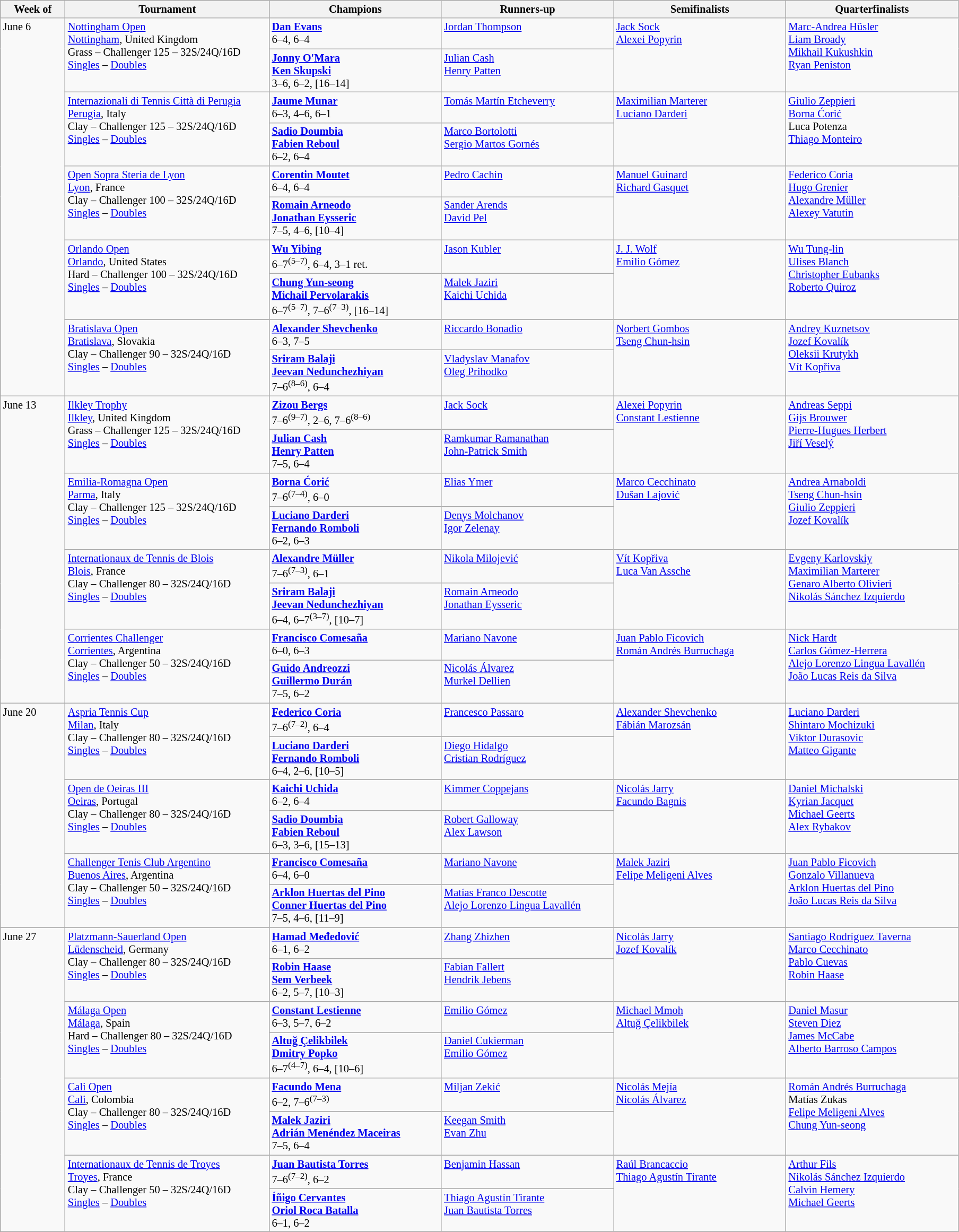<table class="wikitable" style="font-size:85%;">
<tr>
<th width=75>Week of</th>
<th width=250>Tournament</th>
<th width=210>Champions</th>
<th width=210>Runners-up</th>
<th width=210>Semifinalists</th>
<th width=210>Quarterfinalists</th>
</tr>
<tr valign=top>
<td rowspan=10>June 6</td>
<td rowspan=2><a href='#'>Nottingham Open</a><br><a href='#'>Nottingham</a>, United Kingdom <br> Grass – Challenger 125 – 32S/24Q/16D<br><a href='#'>Singles</a> – <a href='#'>Doubles</a></td>
<td> <strong><a href='#'>Dan Evans</a></strong><br>6–4, 6–4</td>
<td> <a href='#'>Jordan Thompson</a></td>
<td rowspan=2> <a href='#'>Jack Sock</a> <br>  <a href='#'>Alexei Popyrin</a></td>
<td rowspan=2> <a href='#'>Marc-Andrea Hüsler</a> <br> <a href='#'>Liam Broady</a> <br> <a href='#'>Mikhail Kukushkin</a> <br>  <a href='#'>Ryan Peniston</a></td>
</tr>
<tr valign=top>
<td> <strong><a href='#'>Jonny O'Mara</a></strong><br> <strong><a href='#'>Ken Skupski</a></strong><br>3–6, 6–2, [16–14]</td>
<td> <a href='#'>Julian Cash</a><br> <a href='#'>Henry Patten</a></td>
</tr>
<tr valign=top>
<td rowspan=2><a href='#'>Internazionali di Tennis Città di Perugia</a><br><a href='#'>Perugia</a>, Italy <br> Clay – Challenger 125 – 32S/24Q/16D<br><a href='#'>Singles</a> – <a href='#'>Doubles</a></td>
<td> <strong><a href='#'>Jaume Munar</a></strong><br>6–3, 4–6, 6–1</td>
<td> <a href='#'>Tomás Martín Etcheverry</a></td>
<td rowspan=2> <a href='#'>Maximilian Marterer</a> <br>  <a href='#'>Luciano Darderi</a></td>
<td rowspan=2> <a href='#'>Giulio Zeppieri</a> <br> <a href='#'>Borna Ćorić</a> <br> Luca Potenza <br>  <a href='#'>Thiago Monteiro</a></td>
</tr>
<tr valign=top>
<td> <strong><a href='#'>Sadio Doumbia</a></strong><br> <strong><a href='#'>Fabien Reboul</a></strong><br>6–2, 6–4</td>
<td> <a href='#'>Marco Bortolotti</a><br> <a href='#'>Sergio Martos Gornés</a></td>
</tr>
<tr valign=top>
<td rowspan=2><a href='#'>Open Sopra Steria de Lyon</a><br><a href='#'>Lyon</a>, France <br> Clay – Challenger 100 – 32S/24Q/16D<br><a href='#'>Singles</a> – <a href='#'>Doubles</a></td>
<td> <strong><a href='#'>Corentin Moutet</a></strong><br>6–4, 6–4</td>
<td> <a href='#'>Pedro Cachin</a></td>
<td rowspan=2> <a href='#'>Manuel Guinard</a> <br>  <a href='#'>Richard Gasquet</a></td>
<td rowspan=2> <a href='#'>Federico Coria</a> <br> <a href='#'>Hugo Grenier</a> <br> <a href='#'>Alexandre Müller</a> <br>  <a href='#'>Alexey Vatutin</a></td>
</tr>
<tr valign=top>
<td> <strong><a href='#'>Romain Arneodo</a></strong><br> <strong><a href='#'>Jonathan Eysseric</a></strong><br>7–5, 4–6, [10–4]</td>
<td> <a href='#'>Sander Arends</a><br> <a href='#'>David Pel</a></td>
</tr>
<tr valign=top>
<td rowspan=2><a href='#'>Orlando Open</a><br><a href='#'>Orlando</a>, United States <br> Hard – Challenger 100 – 32S/24Q/16D<br><a href='#'>Singles</a> – <a href='#'>Doubles</a></td>
<td> <strong><a href='#'>Wu Yibing</a></strong><br>6–7<sup>(5–7)</sup>, 6–4, 3–1 ret.</td>
<td> <a href='#'>Jason Kubler</a></td>
<td rowspan=2> <a href='#'>J. J. Wolf</a> <br>  <a href='#'>Emilio Gómez</a></td>
<td rowspan=2> <a href='#'>Wu Tung-lin</a> <br> <a href='#'>Ulises Blanch</a> <br> <a href='#'>Christopher Eubanks</a> <br>  <a href='#'>Roberto Quiroz</a></td>
</tr>
<tr valign=top>
<td> <strong><a href='#'>Chung Yun-seong</a></strong><br> <strong><a href='#'>Michail Pervolarakis</a></strong><br>6–7<sup>(5–7)</sup>, 7–6<sup>(7–3)</sup>, [16–14]</td>
<td> <a href='#'>Malek Jaziri</a><br> <a href='#'>Kaichi Uchida</a></td>
</tr>
<tr valign=top>
<td rowspan=2><a href='#'>Bratislava Open</a><br><a href='#'>Bratislava</a>, Slovakia <br> Clay – Challenger 90 – 32S/24Q/16D<br><a href='#'>Singles</a> – <a href='#'>Doubles</a></td>
<td> <strong><a href='#'>Alexander Shevchenko</a></strong><br>6–3, 7–5</td>
<td> <a href='#'>Riccardo Bonadio</a></td>
<td rowspan=2> <a href='#'>Norbert Gombos</a> <br>  <a href='#'>Tseng Chun-hsin</a></td>
<td rowspan=2> <a href='#'>Andrey Kuznetsov</a> <br>  <a href='#'>Jozef Kovalík</a> <br> <a href='#'>Oleksii Krutykh</a> <br>  <a href='#'>Vít Kopřiva</a></td>
</tr>
<tr valign=top>
<td> <strong><a href='#'>Sriram Balaji</a></strong><br> <strong><a href='#'>Jeevan Nedunchezhiyan</a></strong><br>7–6<sup>(8–6)</sup>, 6–4</td>
<td> <a href='#'>Vladyslav Manafov</a><br> <a href='#'>Oleg Prihodko</a></td>
</tr>
<tr valign=top>
<td rowspan=8>June 13</td>
<td rowspan=2><a href='#'>Ilkley Trophy</a><br><a href='#'>Ilkley</a>, United Kingdom <br> Grass – Challenger 125 – 32S/24Q/16D<br><a href='#'>Singles</a> – <a href='#'>Doubles</a></td>
<td> <strong><a href='#'>Zizou Bergs</a></strong><br>7–6<sup>(9–7)</sup>, 2–6, 7–6<sup>(8–6)</sup></td>
<td> <a href='#'>Jack Sock</a></td>
<td rowspan=2> <a href='#'>Alexei Popyrin</a> <br>  <a href='#'>Constant Lestienne</a></td>
<td rowspan=2> <a href='#'>Andreas Seppi</a> <br> <a href='#'>Gijs Brouwer</a> <br> <a href='#'>Pierre-Hugues Herbert</a> <br>  <a href='#'>Jiří Veselý</a></td>
</tr>
<tr valign=top>
<td> <strong><a href='#'>Julian Cash</a></strong><br> <strong><a href='#'>Henry Patten</a></strong><br>7–5, 6–4</td>
<td> <a href='#'>Ramkumar Ramanathan</a><br> <a href='#'>John-Patrick Smith</a></td>
</tr>
<tr valign=top>
<td rowspan=2><a href='#'>Emilia-Romagna Open</a><br><a href='#'>Parma</a>, Italy <br> Clay – Challenger 125 – 32S/24Q/16D<br><a href='#'>Singles</a> – <a href='#'>Doubles</a></td>
<td> <strong><a href='#'>Borna Ćorić</a></strong><br>7–6<sup>(7–4)</sup>, 6–0</td>
<td> <a href='#'>Elias Ymer</a></td>
<td rowspan=2> <a href='#'>Marco Cecchinato</a> <br>  <a href='#'>Dušan Lajović</a></td>
<td rowspan=2> <a href='#'>Andrea Arnaboldi</a> <br> <a href='#'>Tseng Chun-hsin</a> <br> <a href='#'>Giulio Zeppieri</a> <br>  <a href='#'>Jozef Kovalík</a></td>
</tr>
<tr valign=top>
<td> <strong><a href='#'>Luciano Darderi</a></strong><br> <strong><a href='#'>Fernando Romboli</a></strong><br>6–2, 6–3</td>
<td> <a href='#'>Denys Molchanov</a><br> <a href='#'>Igor Zelenay</a></td>
</tr>
<tr valign=top>
<td rowspan=2><a href='#'>Internationaux de Tennis de Blois</a><br><a href='#'>Blois</a>, France <br> Clay – Challenger 80 – 32S/24Q/16D<br><a href='#'>Singles</a> – <a href='#'>Doubles</a></td>
<td> <strong><a href='#'>Alexandre Müller</a></strong><br>7–6<sup>(7–3)</sup>, 6–1</td>
<td> <a href='#'>Nikola Milojević</a></td>
<td rowspan=2> <a href='#'>Vít Kopřiva</a> <br>  <a href='#'>Luca Van Assche</a></td>
<td rowspan=2> <a href='#'>Evgeny Karlovskiy</a> <br> <a href='#'>Maximilian Marterer</a><br> <a href='#'>Genaro Alberto Olivieri</a> <br>  <a href='#'>Nikolás Sánchez Izquierdo</a></td>
</tr>
<tr valign=top>
<td> <strong><a href='#'>Sriram Balaji</a></strong><br> <strong><a href='#'>Jeevan Nedunchezhiyan</a></strong><br>6–4, 6–7<sup>(3–7)</sup>, [10–7]</td>
<td> <a href='#'>Romain Arneodo</a><br> <a href='#'>Jonathan Eysseric</a></td>
</tr>
<tr valign=top>
<td rowspan=2><a href='#'>Corrientes Challenger</a><br><a href='#'>Corrientes</a>, Argentina <br> Clay – Challenger 50 – 32S/24Q/16D<br><a href='#'>Singles</a> – <a href='#'>Doubles</a></td>
<td> <strong><a href='#'>Francisco Comesaña</a></strong><br>6–0, 6–3</td>
<td> <a href='#'>Mariano Navone</a></td>
<td rowspan=2> <a href='#'>Juan Pablo Ficovich</a> <br>  <a href='#'>Román Andrés Burruchaga</a></td>
<td rowspan=2> <a href='#'>Nick Hardt</a> <br> <a href='#'>Carlos Gómez-Herrera</a> <br> <a href='#'>Alejo Lorenzo Lingua Lavallén</a> <br>  <a href='#'>João Lucas Reis da Silva</a></td>
</tr>
<tr valign=top>
<td> <strong><a href='#'>Guido Andreozzi</a></strong><br> <strong><a href='#'>Guillermo Durán</a></strong><br>7–5, 6–2</td>
<td> <a href='#'>Nicolás Álvarez</a><br> <a href='#'>Murkel Dellien</a></td>
</tr>
<tr valign=top>
<td rowspan=6>June 20</td>
<td rowspan=2><a href='#'>Aspria Tennis Cup</a><br><a href='#'>Milan</a>, Italy <br> Clay – Challenger 80 – 32S/24Q/16D<br><a href='#'>Singles</a> – <a href='#'>Doubles</a></td>
<td> <strong><a href='#'>Federico Coria</a></strong><br>7–6<sup>(7–2)</sup>, 6–4</td>
<td> <a href='#'>Francesco Passaro</a></td>
<td rowspan=2> <a href='#'>Alexander Shevchenko</a> <br>  <a href='#'>Fábián Marozsán</a></td>
<td rowspan=2> <a href='#'>Luciano Darderi</a> <br> <a href='#'>Shintaro Mochizuki</a> <br> <a href='#'>Viktor Durasovic</a> <br>  <a href='#'>Matteo Gigante</a></td>
</tr>
<tr valign=top>
<td> <strong><a href='#'>Luciano Darderi</a></strong><br> <strong><a href='#'>Fernando Romboli</a></strong><br>6–4, 2–6, [10–5]</td>
<td> <a href='#'>Diego Hidalgo</a><br> <a href='#'>Cristian Rodríguez</a></td>
</tr>
<tr valign=top>
<td rowspan=2><a href='#'>Open de Oeiras III</a><br><a href='#'>Oeiras</a>, Portugal <br> Clay – Challenger 80 – 32S/24Q/16D<br><a href='#'>Singles</a> – <a href='#'>Doubles</a></td>
<td> <strong><a href='#'>Kaichi Uchida</a></strong><br>6–2, 6–4</td>
<td> <a href='#'>Kimmer Coppejans</a></td>
<td rowspan=2> <a href='#'>Nicolás Jarry</a> <br>  <a href='#'>Facundo Bagnis</a></td>
<td rowspan=2> <a href='#'>Daniel Michalski</a> <br> <a href='#'>Kyrian Jacquet</a> <br> <a href='#'>Michael Geerts</a> <br>  <a href='#'>Alex Rybakov</a></td>
</tr>
<tr valign=top>
<td> <strong><a href='#'>Sadio Doumbia</a></strong><br> <strong><a href='#'>Fabien Reboul</a></strong><br>6–3, 3–6, [15–13]</td>
<td> <a href='#'>Robert Galloway</a><br> <a href='#'>Alex Lawson</a></td>
</tr>
<tr valign=top>
<td rowspan=2><a href='#'>Challenger Tenis Club Argentino</a><br><a href='#'>Buenos Aires</a>, Argentina <br> Clay – Challenger 50 – 32S/24Q/16D<br><a href='#'>Singles</a> – <a href='#'>Doubles</a></td>
<td> <strong><a href='#'>Francisco Comesaña</a></strong><br>6–4, 6–0</td>
<td> <a href='#'>Mariano Navone</a></td>
<td rowspan=2> <a href='#'>Malek Jaziri</a> <br>  <a href='#'>Felipe Meligeni Alves</a></td>
<td rowspan=2> <a href='#'>Juan Pablo Ficovich</a> <br> <a href='#'>Gonzalo Villanueva</a> <br> <a href='#'>Arklon Huertas del Pino</a> <br>  <a href='#'>João Lucas Reis da Silva</a></td>
</tr>
<tr valign=top>
<td> <strong><a href='#'>Arklon Huertas del Pino</a></strong><br> <strong><a href='#'>Conner Huertas del Pino</a></strong><br>7–5, 4–6, [11–9]</td>
<td> <a href='#'>Matías Franco Descotte</a><br> <a href='#'>Alejo Lorenzo Lingua Lavallén</a></td>
</tr>
<tr valign=top>
<td rowspan=8>June 27</td>
<td rowspan=2><a href='#'>Platzmann-Sauerland Open</a><br><a href='#'>Lüdenscheid</a>, Germany <br> Clay – Challenger 80 – 32S/24Q/16D<br><a href='#'>Singles</a> – <a href='#'>Doubles</a></td>
<td> <strong><a href='#'>Hamad Međedović</a></strong><br>6–1, 6–2</td>
<td> <a href='#'>Zhang Zhizhen</a></td>
<td rowspan=2> <a href='#'>Nicolás Jarry</a> <br>  <a href='#'>Jozef Kovalík</a></td>
<td rowspan=2> <a href='#'>Santiago Rodríguez Taverna</a> <br> <a href='#'>Marco Cecchinato</a> <br> <a href='#'>Pablo Cuevas</a> <br>  <a href='#'>Robin Haase</a></td>
</tr>
<tr valign=top>
<td> <strong><a href='#'>Robin Haase</a></strong><br> <strong><a href='#'>Sem Verbeek</a></strong><br>6–2, 5–7, [10–3]</td>
<td> <a href='#'>Fabian Fallert</a><br> <a href='#'>Hendrik Jebens</a></td>
</tr>
<tr valign=top>
<td rowspan=2><a href='#'>Málaga Open</a><br><a href='#'>Málaga</a>, Spain <br> Hard – Challenger 80 – 32S/24Q/16D<br><a href='#'>Singles</a> – <a href='#'>Doubles</a></td>
<td> <strong><a href='#'>Constant Lestienne</a></strong><br>6–3, 5–7, 6–2</td>
<td> <a href='#'>Emilio Gómez</a></td>
<td rowspan=2> <a href='#'>Michael Mmoh</a> <br>  <a href='#'>Altuğ Çelikbilek</a></td>
<td rowspan=2> <a href='#'>Daniel Masur</a> <br> <a href='#'>Steven Diez</a> <br>  <a href='#'>James McCabe</a> <br>  <a href='#'>Alberto Barroso Campos</a></td>
</tr>
<tr valign=top>
<td> <strong><a href='#'>Altuğ Çelikbilek</a></strong><br> <strong><a href='#'>Dmitry Popko</a></strong><br>6–7<sup>(4–7)</sup>, 6–4, [10–6]</td>
<td> <a href='#'>Daniel Cukierman</a><br> <a href='#'>Emilio Gómez</a></td>
</tr>
<tr valign=top>
<td rowspan=2><a href='#'>Cali Open</a><br><a href='#'>Cali</a>, Colombia <br> Clay – Challenger 80 – 32S/24Q/16D<br><a href='#'>Singles</a> – <a href='#'>Doubles</a></td>
<td> <strong><a href='#'>Facundo Mena</a></strong><br>6–2, 7–6<sup>(7–3)</sup></td>
<td> <a href='#'>Miljan Zekić</a></td>
<td rowspan=2> <a href='#'>Nicolás Mejía</a> <br>  <a href='#'>Nicolás Álvarez</a></td>
<td rowspan=2> <a href='#'>Román Andrés Burruchaga</a> <br> Matías Zukas <br> <a href='#'>Felipe Meligeni Alves</a> <br>  <a href='#'>Chung Yun-seong</a></td>
</tr>
<tr valign=top>
<td> <strong><a href='#'>Malek Jaziri</a></strong><br> <strong><a href='#'>Adrián Menéndez Maceiras</a></strong><br>7–5, 6–4</td>
<td> <a href='#'>Keegan Smith</a><br> <a href='#'>Evan Zhu</a></td>
</tr>
<tr valign=top>
<td rowspan=2><a href='#'>Internationaux de Tennis de Troyes</a><br><a href='#'>Troyes</a>, France <br> Clay – Challenger 50 – 32S/24Q/16D<br><a href='#'>Singles</a> – <a href='#'>Doubles</a></td>
<td> <strong><a href='#'>Juan Bautista Torres</a></strong><br>7–6<sup>(7–2)</sup>, 6–2</td>
<td> <a href='#'>Benjamin Hassan</a></td>
<td rowspan=2> <a href='#'>Raúl Brancaccio</a> <br>  <a href='#'>Thiago Agustín Tirante</a></td>
<td rowspan=2> <a href='#'>Arthur Fils</a> <br> <a href='#'>Nikolás Sánchez Izquierdo</a> <br> <a href='#'>Calvin Hemery</a> <br>  <a href='#'>Michael Geerts</a></td>
</tr>
<tr valign=top>
<td> <strong><a href='#'>Íñigo Cervantes</a></strong><br> <strong><a href='#'>Oriol Roca Batalla</a></strong><br>6–1, 6–2</td>
<td> <a href='#'>Thiago Agustín Tirante</a><br> <a href='#'>Juan Bautista Torres</a></td>
</tr>
</table>
